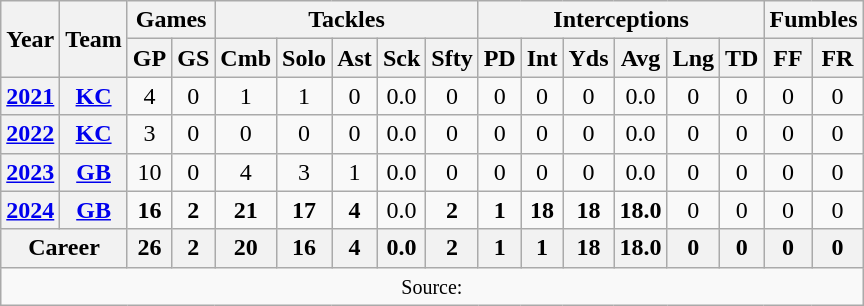<table class="wikitable" style="text-align: center;">
<tr>
<th rowspan="2">Year</th>
<th rowspan="2">Team</th>
<th colspan="2">Games</th>
<th colspan="5">Tackles</th>
<th colspan="6">Interceptions</th>
<th colspan="2">Fumbles</th>
</tr>
<tr>
<th>GP</th>
<th>GS</th>
<th>Cmb</th>
<th>Solo</th>
<th>Ast</th>
<th>Sck</th>
<th>Sfty</th>
<th>PD</th>
<th>Int</th>
<th>Yds</th>
<th>Avg</th>
<th>Lng</th>
<th>TD</th>
<th>FF</th>
<th>FR</th>
</tr>
<tr>
<th><a href='#'>2021</a></th>
<th><a href='#'>KC</a></th>
<td>4</td>
<td>0</td>
<td>1</td>
<td>1</td>
<td>0</td>
<td>0.0</td>
<td>0</td>
<td>0</td>
<td>0</td>
<td>0</td>
<td>0.0</td>
<td>0</td>
<td>0</td>
<td>0</td>
<td>0</td>
</tr>
<tr>
<th><a href='#'>2022</a></th>
<th><a href='#'>KC</a></th>
<td>3</td>
<td>0</td>
<td>0</td>
<td>0</td>
<td>0</td>
<td>0.0</td>
<td>0</td>
<td>0</td>
<td>0</td>
<td>0</td>
<td>0.0</td>
<td>0</td>
<td>0</td>
<td>0</td>
<td>0</td>
</tr>
<tr>
<th><a href='#'>2023</a></th>
<th><a href='#'>GB</a></th>
<td>10</td>
<td>0</td>
<td>4</td>
<td>3</td>
<td>1</td>
<td>0.0</td>
<td>0</td>
<td>0</td>
<td>0</td>
<td>0</td>
<td>0.0</td>
<td>0</td>
<td>0</td>
<td>0</td>
<td>0</td>
</tr>
<tr>
<th><a href='#'>2024</a></th>
<th><a href='#'>GB</a></th>
<td><strong>16</strong></td>
<td><strong>2</strong></td>
<td><strong>21</strong></td>
<td><strong>17</strong></td>
<td><strong>4</strong></td>
<td>0.0</td>
<td><strong>2</strong></td>
<td><strong>1</strong></td>
<td><strong>18</strong></td>
<td><strong>18</strong></td>
<td><strong>18.0</strong></td>
<td>0</td>
<td>0</td>
<td>0</td>
<td>0</td>
</tr>
<tr>
<th colspan="2">Career</th>
<th>26</th>
<th>2</th>
<th>20</th>
<th>16</th>
<th>4</th>
<th>0.0</th>
<th>2</th>
<th>1</th>
<th>1</th>
<th>18</th>
<th>18.0</th>
<th>0</th>
<th>0</th>
<th>0</th>
<th>0</th>
</tr>
<tr>
<td colspan="17"><small>Source: </small></td>
</tr>
</table>
